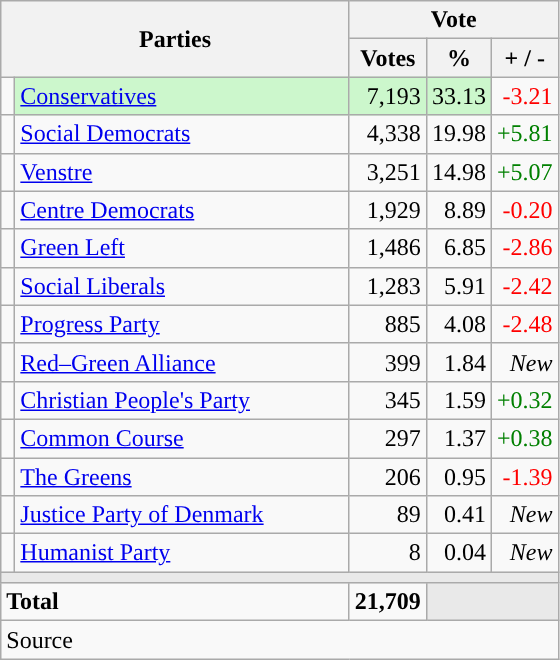<table class="wikitable" style="text-align:right;">
<tr>
<th style="text-align:centre;" rowspan="2" colspan="2" width="225">Parties</th>
<th colspan="3">Vote</th>
</tr>
<tr>
<th width="15">Votes</th>
<th width="15">%</th>
<th width="15">+ / -</th>
</tr>
<tr>
<td width="2" style="color:inherit;background:"></td>
<td bgcolor=#ccf7cc  align="left"><a href='#'>Conservatives</a></td>
<td bgcolor=#ccf7cc>7,193</td>
<td bgcolor=#ccf7cc>33.13</td>
<td style=color:red;>-3.21</td>
</tr>
<tr>
<td width="2" style="color:inherit;background:"></td>
<td align="left"><a href='#'>Social Democrats</a></td>
<td>4,338</td>
<td>19.98</td>
<td style=color:green;>+5.81</td>
</tr>
<tr>
<td width="2" style="color:inherit;background:"></td>
<td align="left"><a href='#'>Venstre</a></td>
<td>3,251</td>
<td>14.98</td>
<td style=color:green;>+5.07</td>
</tr>
<tr>
<td width="2" style="color:inherit;background:"></td>
<td align="left"><a href='#'>Centre Democrats</a></td>
<td>1,929</td>
<td>8.89</td>
<td style=color:red;>-0.20</td>
</tr>
<tr>
<td width="2" style="color:inherit;background:"></td>
<td align="left"><a href='#'>Green Left</a></td>
<td>1,486</td>
<td>6.85</td>
<td style=color:red;>-2.86</td>
</tr>
<tr>
<td width="2" style="color:inherit;background:"></td>
<td align="left"><a href='#'>Social Liberals</a></td>
<td>1,283</td>
<td>5.91</td>
<td style=color:red;>-2.42</td>
</tr>
<tr>
<td width="2" style="color:inherit;background:"></td>
<td align="left"><a href='#'>Progress Party</a></td>
<td>885</td>
<td>4.08</td>
<td style=color:red;>-2.48</td>
</tr>
<tr>
<td width="2" style="color:inherit;background:"></td>
<td align="left"><a href='#'>Red–Green Alliance</a></td>
<td>399</td>
<td>1.84</td>
<td><em>New</em></td>
</tr>
<tr>
<td width="2" style="color:inherit;background:"></td>
<td align="left"><a href='#'>Christian People's Party</a></td>
<td>345</td>
<td>1.59</td>
<td style=color:green;>+0.32</td>
</tr>
<tr>
<td width="2" style="color:inherit;background:"></td>
<td align="left"><a href='#'>Common Course</a></td>
<td>297</td>
<td>1.37</td>
<td style=color:green;>+0.38</td>
</tr>
<tr>
<td width="2" style="color:inherit;background:"></td>
<td align="left"><a href='#'>The Greens</a></td>
<td>206</td>
<td>0.95</td>
<td style=color:red;>-1.39</td>
</tr>
<tr>
<td width="2" style="color:inherit;background:"></td>
<td align="left"><a href='#'>Justice Party of Denmark</a></td>
<td>89</td>
<td>0.41</td>
<td><em>New</em></td>
</tr>
<tr>
<td width="2" style="color:inherit;background:"></td>
<td align="left"><a href='#'>Humanist Party</a></td>
<td>8</td>
<td>0.04</td>
<td><em>New</em></td>
</tr>
<tr>
<td colspan="7" bgcolor="#E9E9E9"></td>
</tr>
<tr>
<td align="left" colspan="2"><strong>Total</strong></td>
<td><strong>21,709</strong></td>
<td bgcolor="#E9E9E9" colspan="2"></td>
</tr>
<tr>
<td align="left" colspan="6">Source</td>
</tr>
</table>
